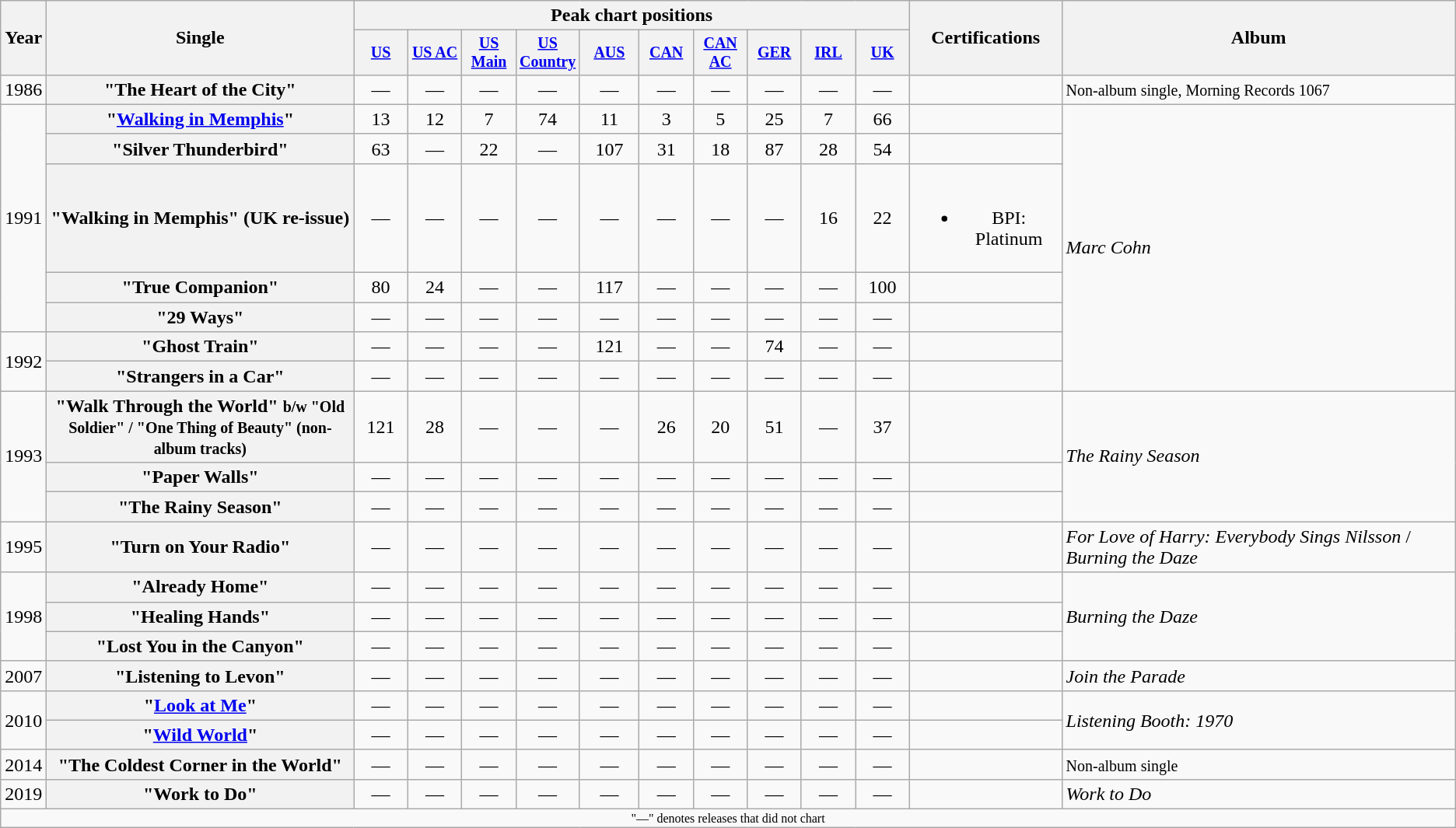<table class="wikitable plainrowheaders" style="text-align:center;">
<tr>
<th rowspan="2">Year</th>
<th rowspan="2" style="width:16em;">Single</th>
<th colspan="10">Peak chart positions</th>
<th rowspan="2">Certifications</th>
<th rowspan="2">Album</th>
</tr>
<tr style="font-size:smaller;">
<th style="width:40px;"><a href='#'>US</a><br></th>
<th style="width:40px;"><a href='#'>US AC</a></th>
<th style="width:40px;"><a href='#'>US Main</a></th>
<th style="width:40px;"><a href='#'>US Country</a></th>
<th style="width:45px;"><a href='#'>AUS</a><br></th>
<th style="width:40px;"><a href='#'>CAN</a></th>
<th style="width:40px;"><a href='#'>CAN AC</a></th>
<th style="width:40px;"><a href='#'>GER</a></th>
<th style="width:40px;"><a href='#'>IRL</a><br></th>
<th style="width:40px;"><a href='#'>UK</a><br></th>
</tr>
<tr>
<td rowspan="1">1986</td>
<th scope="row">"The Heart of the City"</th>
<td>—</td>
<td>—</td>
<td>—</td>
<td>—</td>
<td>—</td>
<td>—</td>
<td>—</td>
<td>—</td>
<td>—</td>
<td>—</td>
<td></td>
<td rowspan="1" style="text-align:left;"><small>Non-album single, Morning Records 1067</small></td>
</tr>
<tr>
<td rowspan="5">1991</td>
<th scope="row">"<a href='#'>Walking in Memphis</a>"</th>
<td>13</td>
<td>12</td>
<td>7</td>
<td>74</td>
<td>11</td>
<td>3</td>
<td>5</td>
<td>25</td>
<td>7</td>
<td>66</td>
<td></td>
<td rowspan="7" style="text-align:left;"><em>Marc Cohn</em></td>
</tr>
<tr>
<th scope="row">"Silver Thunderbird"</th>
<td>63</td>
<td>—</td>
<td>22</td>
<td>—</td>
<td>107</td>
<td>31</td>
<td>18</td>
<td>87</td>
<td>28</td>
<td>54</td>
<td></td>
</tr>
<tr>
<th scope="row">"Walking in Memphis" (UK re-issue)</th>
<td>—</td>
<td>—</td>
<td>—</td>
<td>—</td>
<td>—</td>
<td>—</td>
<td>—</td>
<td>—</td>
<td>16</td>
<td>22</td>
<td><br><ul><li>BPI: Platinum</li></ul></td>
</tr>
<tr>
<th scope="row">"True Companion"</th>
<td>80</td>
<td>24</td>
<td>—</td>
<td>—</td>
<td>117</td>
<td>—</td>
<td>—</td>
<td>—</td>
<td>—</td>
<td>100</td>
<td></td>
</tr>
<tr>
<th scope="row">"29 Ways"</th>
<td>—</td>
<td>—</td>
<td>—</td>
<td>—</td>
<td>—</td>
<td>—</td>
<td>—</td>
<td>—</td>
<td>—</td>
<td>—</td>
<td></td>
</tr>
<tr>
<td rowspan="2">1992</td>
<th scope="row">"Ghost Train"</th>
<td>—</td>
<td>—</td>
<td>—</td>
<td>—</td>
<td>121</td>
<td>—</td>
<td>—</td>
<td>74</td>
<td>—</td>
<td>—</td>
<td></td>
</tr>
<tr>
<th scope="row">"Strangers in a Car"</th>
<td>—</td>
<td>—</td>
<td>—</td>
<td>—</td>
<td>—</td>
<td>—</td>
<td>—</td>
<td>—</td>
<td>—</td>
<td>—</td>
<td></td>
</tr>
<tr>
<td rowspan="3">1993</td>
<th scope="row">"Walk Through the World" <small>b/w "Old Soldier" / "One Thing of Beauty" (non-album tracks)</small></th>
<td>121</td>
<td>28</td>
<td>—</td>
<td>—</td>
<td>—</td>
<td>26</td>
<td>20</td>
<td>51</td>
<td>—</td>
<td>37</td>
<td></td>
<td rowspan="3" style="text-align:left;"><em>The Rainy Season</em></td>
</tr>
<tr>
<th scope="row">"Paper Walls"</th>
<td>—</td>
<td>—</td>
<td>—</td>
<td>—</td>
<td>—</td>
<td>—</td>
<td>—</td>
<td>—</td>
<td>—</td>
<td>—</td>
<td></td>
</tr>
<tr>
<th scope="row">"The Rainy Season"</th>
<td>—</td>
<td>—</td>
<td>—</td>
<td>—</td>
<td>—</td>
<td>—</td>
<td>—</td>
<td>—</td>
<td>—</td>
<td>—</td>
<td></td>
</tr>
<tr>
<td>1995</td>
<th scope="row">"Turn on Your Radio"</th>
<td>—</td>
<td>—</td>
<td>—</td>
<td>—</td>
<td>—</td>
<td>—</td>
<td>—</td>
<td>—</td>
<td>—</td>
<td>—</td>
<td></td>
<td style="text-align:left;"><em>For Love of Harry: Everybody Sings Nilsson</em> / <em>Burning the Daze</em></td>
</tr>
<tr>
<td rowspan="3">1998</td>
<th scope="row">"Already Home"</th>
<td>—</td>
<td>—</td>
<td>—</td>
<td>—</td>
<td>—</td>
<td>—</td>
<td>—</td>
<td>—</td>
<td>—</td>
<td>—</td>
<td></td>
<td rowspan="3" style="text-align:left;"><em>Burning the Daze</em></td>
</tr>
<tr>
<th scope="row">"Healing Hands"</th>
<td>—</td>
<td>—</td>
<td>—</td>
<td>—</td>
<td>—</td>
<td>—</td>
<td>—</td>
<td>—</td>
<td>—</td>
<td>—</td>
<td></td>
</tr>
<tr>
<th scope="row">"Lost You in the Canyon"</th>
<td>—</td>
<td>—</td>
<td>—</td>
<td>—</td>
<td>—</td>
<td>—</td>
<td>—</td>
<td>—</td>
<td>—</td>
<td>—</td>
<td></td>
</tr>
<tr>
<td>2007</td>
<th scope="row">"Listening to Levon"</th>
<td>—</td>
<td>—</td>
<td>—</td>
<td>—</td>
<td>—</td>
<td>—</td>
<td>—</td>
<td>—</td>
<td>—</td>
<td>—</td>
<td></td>
<td style="text-align:left;"><em>Join the Parade</em></td>
</tr>
<tr>
<td rowspan="2">2010</td>
<th scope="row">"<a href='#'>Look at Me</a>"</th>
<td>—</td>
<td>—</td>
<td>—</td>
<td>—</td>
<td>—</td>
<td>—</td>
<td>—</td>
<td>—</td>
<td>—</td>
<td>—</td>
<td></td>
<td rowspan="2" style="text-align:left;"><em>Listening Booth: 1970</em></td>
</tr>
<tr>
<th scope="row">"<a href='#'>Wild World</a>"</th>
<td>—</td>
<td>—</td>
<td>—</td>
<td>—</td>
<td>—</td>
<td>—</td>
<td>—</td>
<td>—</td>
<td>—</td>
<td>—</td>
<td></td>
</tr>
<tr>
<td>2014</td>
<th scope="row">"The Coldest Corner in the World"</th>
<td>—</td>
<td>—</td>
<td>—</td>
<td>—</td>
<td>—</td>
<td>—</td>
<td>—</td>
<td>—</td>
<td>—</td>
<td>—</td>
<td></td>
<td style="text-align:left;"><small>Non-album single</small></td>
</tr>
<tr>
<td>2019</td>
<th scope="row">"Work to Do"</th>
<td>—</td>
<td>—</td>
<td>—</td>
<td>—</td>
<td>—</td>
<td>—</td>
<td>—</td>
<td>—</td>
<td>—</td>
<td>—</td>
<td></td>
<td style="text-align:left;"><em>Work to Do</em></td>
</tr>
<tr>
<td colspan="14" style="font-size:8pt">"—" denotes releases that did not chart</td>
</tr>
</table>
